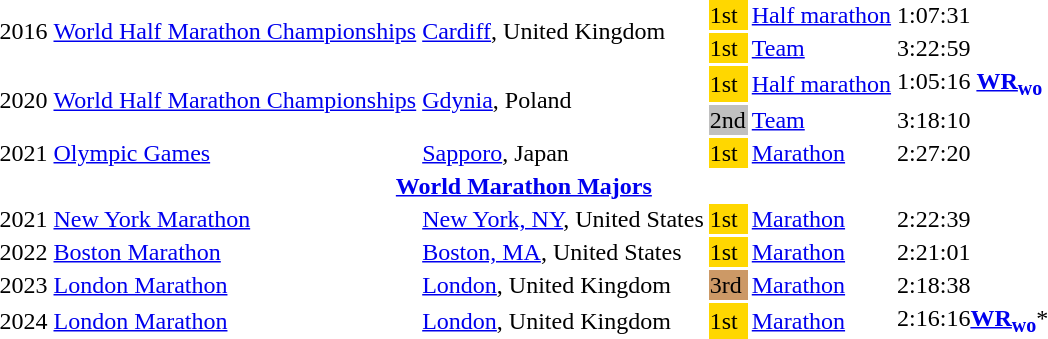<table>
<tr>
<td rowspan=2>2016</td>
<td rowspan=2><a href='#'>World Half Marathon Championships</a></td>
<td rowspan=2><a href='#'>Cardiff</a>, United Kingdom</td>
<td bgcolor=gold>1st</td>
<td><a href='#'>Half marathon</a></td>
<td>1:07:31</td>
</tr>
<tr>
<td bgcolor=gold>1st</td>
<td><a href='#'>Team</a></td>
<td>3:22:59</td>
</tr>
<tr>
<td rowspan=2>2020</td>
<td rowspan=2><a href='#'>World Half Marathon Championships</a></td>
<td rowspan=2><a href='#'>Gdynia</a>, Poland</td>
<td bgcolor=gold>1st</td>
<td><a href='#'>Half marathon</a></td>
<td>1:05:16 <strong><a href='#'>WR<sub>wo</sub></a></strong></td>
</tr>
<tr>
<td bgcolor=silver>2nd</td>
<td><a href='#'>Team</a></td>
<td>3:18:10</td>
</tr>
<tr>
<td>2021</td>
<td><a href='#'>Olympic Games</a></td>
<td><a href='#'>Sapporo</a>, Japan</td>
<td bgcolor=gold>1st</td>
<td><a href='#'>Marathon</a></td>
<td>2:27:20</td>
</tr>
<tr>
<th colspan=6><a href='#'>World Marathon Majors</a></th>
</tr>
<tr>
<td>2021</td>
<td><a href='#'>New York Marathon</a></td>
<td><a href='#'>New York, NY</a>, United States</td>
<td bgcolor=gold>1st</td>
<td><a href='#'>Marathon</a></td>
<td>2:22:39</td>
</tr>
<tr>
<td>2022</td>
<td><a href='#'>Boston Marathon</a></td>
<td><a href='#'>Boston, MA</a>, United States</td>
<td bgcolor=gold>1st</td>
<td><a href='#'>Marathon</a></td>
<td>2:21:01</td>
</tr>
<tr>
<td>2023</td>
<td><a href='#'>London Marathon</a></td>
<td><a href='#'>London</a>, United Kingdom</td>
<td bgcolor=cc9966>3rd</td>
<td><a href='#'>Marathon</a></td>
<td>2:18:38</td>
</tr>
<tr>
<td>2024</td>
<td><a href='#'>London Marathon</a></td>
<td><a href='#'>London</a>, United Kingdom</td>
<td bgcolor=gold>1st</td>
<td><a href='#'>Marathon</a></td>
<td>2:16:16<strong><a href='#'>WR<sub>wo</sub></a></strong>*</td>
</tr>
</table>
